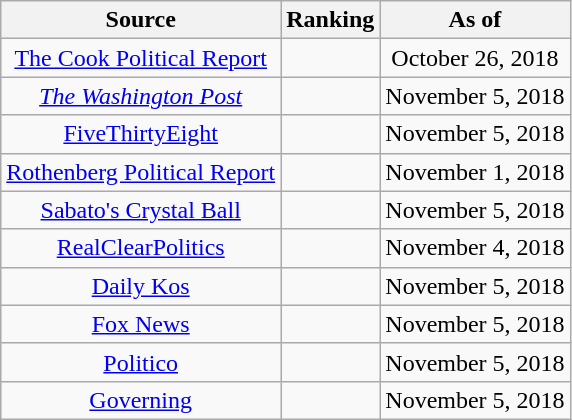<table class="wikitable" style="text-align:center">
<tr>
<th>Source</th>
<th>Ranking</th>
<th>As of</th>
</tr>
<tr>
<td><a href='#'>The Cook Political Report</a></td>
<td></td>
<td>October 26, 2018</td>
</tr>
<tr>
<td><em><a href='#'>The Washington Post</a></em></td>
<td></td>
<td>November 5, 2018</td>
</tr>
<tr>
<td><a href='#'>FiveThirtyEight</a></td>
<td></td>
<td>November 5, 2018</td>
</tr>
<tr>
<td><a href='#'>Rothenberg Political Report</a></td>
<td></td>
<td>November 1, 2018</td>
</tr>
<tr>
<td><a href='#'>Sabato's Crystal Ball</a></td>
<td></td>
<td>November 5, 2018</td>
</tr>
<tr>
<td><a href='#'>RealClearPolitics</a></td>
<td></td>
<td>November 4, 2018</td>
</tr>
<tr>
<td><a href='#'>Daily Kos</a></td>
<td></td>
<td>November 5, 2018</td>
</tr>
<tr>
<td><a href='#'>Fox News</a></td>
<td></td>
<td>November 5, 2018</td>
</tr>
<tr>
<td><a href='#'>Politico</a></td>
<td></td>
<td>November 5, 2018</td>
</tr>
<tr>
<td><a href='#'>Governing</a></td>
<td></td>
<td>November 5, 2018</td>
</tr>
</table>
